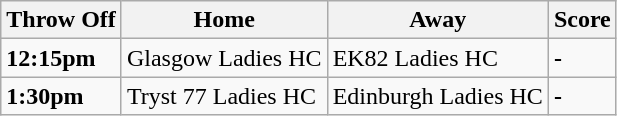<table class="wikitable">
<tr>
<th><strong>Throw Off</strong></th>
<th><strong>Home</strong></th>
<th><strong>Away</strong></th>
<th><strong>Score</strong></th>
</tr>
<tr>
<td><strong>12:15pm</strong></td>
<td>Glasgow Ladies HC</td>
<td>EK82 Ladies HC</td>
<td><strong>-</strong></td>
</tr>
<tr>
<td><strong>1:30pm</strong></td>
<td>Tryst 77 Ladies HC</td>
<td>Edinburgh Ladies HC</td>
<td><strong>-</strong></td>
</tr>
</table>
